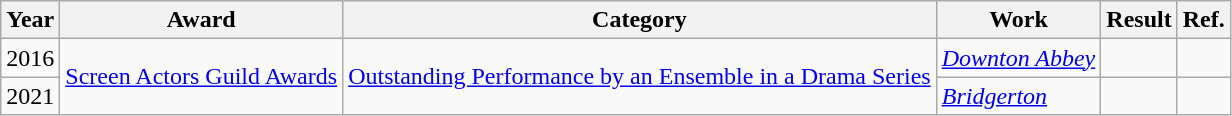<table class="wikitable">
<tr>
<th>Year</th>
<th>Award</th>
<th>Category</th>
<th>Work</th>
<th>Result</th>
<th>Ref.</th>
</tr>
<tr>
<td>2016</td>
<td rowspan="2"><a href='#'>Screen Actors Guild Awards</a></td>
<td rowspan="2"><a href='#'>Outstanding Performance by an Ensemble in a Drama Series</a></td>
<td><em><a href='#'>Downton Abbey</a></em></td>
<td></td>
<td></td>
</tr>
<tr>
<td>2021</td>
<td><em><a href='#'>Bridgerton</a></em></td>
<td></td>
<td></td>
</tr>
</table>
